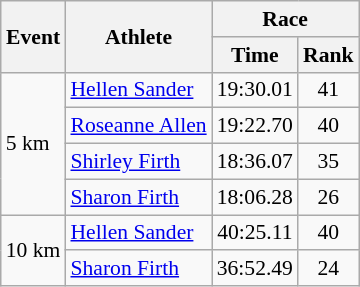<table class="wikitable" border="1" style="font-size:90%">
<tr>
<th rowspan=2>Event</th>
<th rowspan=2>Athlete</th>
<th colspan=2>Race</th>
</tr>
<tr>
<th>Time</th>
<th>Rank</th>
</tr>
<tr>
<td rowspan=4>5 km</td>
<td><a href='#'>Hellen Sander</a></td>
<td align=center>19:30.01</td>
<td align=center>41</td>
</tr>
<tr>
<td><a href='#'>Roseanne Allen</a></td>
<td align=center>19:22.70</td>
<td align=center>40</td>
</tr>
<tr>
<td><a href='#'>Shirley Firth</a></td>
<td align=center>18:36.07</td>
<td align=center>35</td>
</tr>
<tr>
<td><a href='#'>Sharon Firth</a></td>
<td align=center>18:06.28</td>
<td align=center>26</td>
</tr>
<tr>
<td rowspan=2>10 km</td>
<td><a href='#'>Hellen Sander</a></td>
<td align=center>40:25.11</td>
<td align=center>40</td>
</tr>
<tr>
<td><a href='#'>Sharon Firth</a></td>
<td align=center>36:52.49</td>
<td align=center>24</td>
</tr>
</table>
